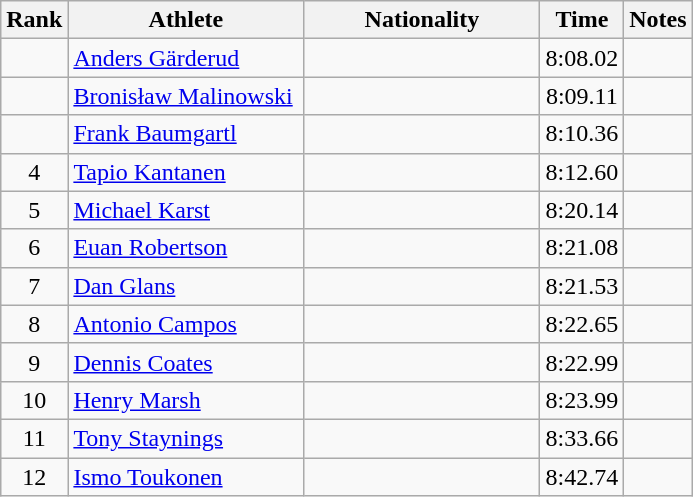<table class="wikitable sortable" style="text-align:center">
<tr>
<th width=30>Rank</th>
<th width=150>Athlete</th>
<th width=150>Nationality</th>
<th width=30>Time</th>
<th width=30>Notes</th>
</tr>
<tr>
<td></td>
<td align=left><a href='#'>Anders Gärderud</a></td>
<td align=left></td>
<td>8:08.02</td>
<td></td>
</tr>
<tr>
<td></td>
<td align=left><a href='#'>Bronisław Malinowski</a></td>
<td align="left"></td>
<td>8:09.11</td>
<td></td>
</tr>
<tr>
<td></td>
<td align=left><a href='#'>Frank Baumgartl</a></td>
<td align="left"></td>
<td>8:10.36</td>
<td></td>
</tr>
<tr>
<td>4</td>
<td align=left><a href='#'>Tapio Kantanen</a></td>
<td align="left"></td>
<td>8:12.60</td>
<td></td>
</tr>
<tr>
<td>5</td>
<td align=left><a href='#'>Michael Karst</a></td>
<td align="left"></td>
<td>8:20.14</td>
<td></td>
</tr>
<tr>
<td>6</td>
<td align=left><a href='#'>Euan Robertson</a></td>
<td align="left"></td>
<td>8:21.08</td>
<td></td>
</tr>
<tr>
<td>7</td>
<td align=left><a href='#'>Dan Glans</a></td>
<td align="left"></td>
<td>8:21.53</td>
<td></td>
</tr>
<tr>
<td>8</td>
<td align=left><a href='#'>Antonio Campos</a></td>
<td align=left></td>
<td>8:22.65</td>
<td></td>
</tr>
<tr>
<td>9</td>
<td align=left><a href='#'>Dennis Coates</a></td>
<td align="left"></td>
<td>8:22.99</td>
<td></td>
</tr>
<tr>
<td>10</td>
<td align=left><a href='#'>Henry Marsh</a></td>
<td align="left"></td>
<td>8:23.99</td>
<td></td>
</tr>
<tr>
<td>11</td>
<td align=left><a href='#'>Tony Staynings</a></td>
<td align="left"></td>
<td>8:33.66</td>
<td></td>
</tr>
<tr>
<td>12</td>
<td align=left><a href='#'>Ismo Toukonen</a></td>
<td align=left></td>
<td>8:42.74</td>
<td></td>
</tr>
</table>
